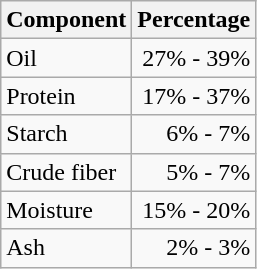<table class="wikitable">
<tr>
<th>Component</th>
<th>Percentage</th>
</tr>
<tr>
<td>Oil</td>
<td align="right">27% - 39%</td>
</tr>
<tr>
<td>Protein</td>
<td align="right">17% - 37%</td>
</tr>
<tr>
<td>Starch</td>
<td align="right">6% - 7%</td>
</tr>
<tr>
<td>Crude fiber</td>
<td align="right">5% - 7%</td>
</tr>
<tr>
<td>Moisture</td>
<td align="right">15% - 20%</td>
</tr>
<tr>
<td>Ash</td>
<td align="right">2% - 3%</td>
</tr>
</table>
